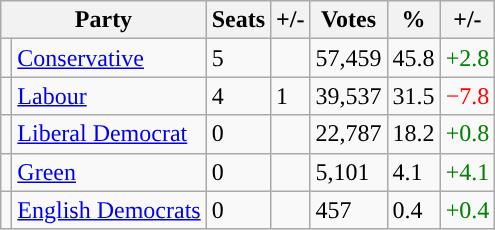<table class="wikitable">
<tr>
<th colspan="2">Party</th>
<th>Seats</th>
<th>+/-</th>
<th>Votes</th>
<th>%</th>
<th>+/-</th>
</tr>
<tr>
<td style="background-color: "></td>
<td><a href='#'>Conservative</a></td>
<td>5</td>
<td></td>
<td>57,459</td>
<td>45.8</td>
<td style="color:green">+2.8</td>
</tr>
<tr>
<td style="background-color: "></td>
<td><a href='#'>Labour</a></td>
<td>4</td>
<td> 1</td>
<td>39,537</td>
<td>31.5</td>
<td style="color:red">−7.8</td>
</tr>
<tr>
<td style="background-color: "></td>
<td><a href='#'>Liberal Democrat</a></td>
<td>0</td>
<td></td>
<td>22,787</td>
<td>18.2</td>
<td style="color:green">+0.8</td>
</tr>
<tr>
<td style="background-color: "></td>
<td><a href='#'>Green</a></td>
<td>0</td>
<td></td>
<td>5,101</td>
<td>4.1</td>
<td style="color:green">+4.1</td>
</tr>
<tr>
<td style="background-color: "></td>
<td><a href='#'>English Democrats</a></td>
<td>0</td>
<td></td>
<td>457</td>
<td>0.4</td>
<td style="color:green">+0.4</td>
</tr>
</table>
